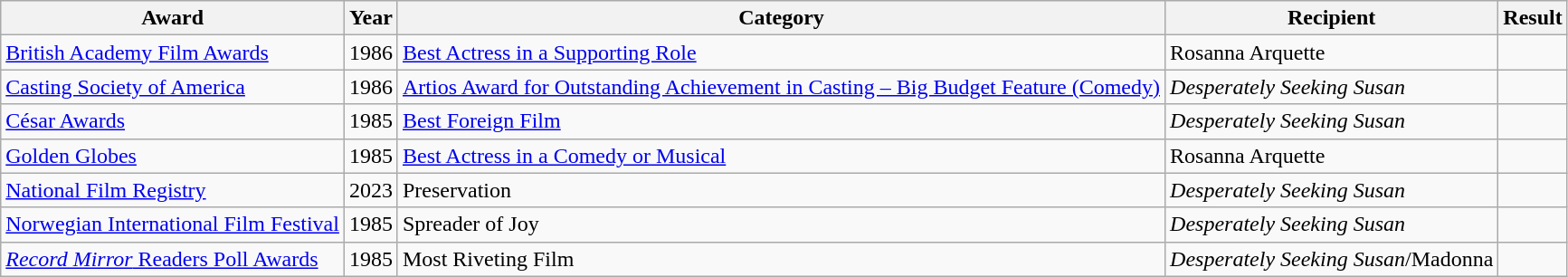<table class="wikitable">
<tr>
<th>Award</th>
<th>Year</th>
<th>Category</th>
<th>Recipient</th>
<th>Result</th>
</tr>
<tr>
<td><a href='#'>British Academy Film Awards</a></td>
<td>1986</td>
<td><a href='#'>Best Actress in a Supporting Role</a></td>
<td>Rosanna Arquette</td>
<td></td>
</tr>
<tr>
<td><a href='#'>Casting Society of America</a></td>
<td>1986</td>
<td><a href='#'>Artios Award for Outstanding Achievement in Casting – Big Budget Feature (Comedy)</a></td>
<td><em>Desperately Seeking Susan</em></td>
<td></td>
</tr>
<tr>
<td><a href='#'>César Awards</a></td>
<td>1985</td>
<td><a href='#'>Best Foreign Film</a></td>
<td><em>Desperately Seeking Susan</em></td>
<td></td>
</tr>
<tr>
<td><a href='#'>Golden Globes</a></td>
<td>1985</td>
<td><a href='#'>Best Actress in a Comedy or Musical</a></td>
<td>Rosanna Arquette</td>
<td></td>
</tr>
<tr>
<td><a href='#'>National Film Registry</a></td>
<td>2023</td>
<td>Preservation</td>
<td><em>Desperately Seeking Susan</em></td>
<td></td>
</tr>
<tr>
<td><a href='#'>Norwegian International Film Festival</a></td>
<td>1985</td>
<td>Spreader of Joy</td>
<td><em>Desperately Seeking Susan</em></td>
<td></td>
</tr>
<tr>
<td><a href='#'><em>Record Mirror</em> Readers Poll Awards</a></td>
<td>1985</td>
<td>Most Riveting Film</td>
<td><em>Desperately Seeking Susan</em>/Madonna</td>
<td></td>
</tr>
</table>
